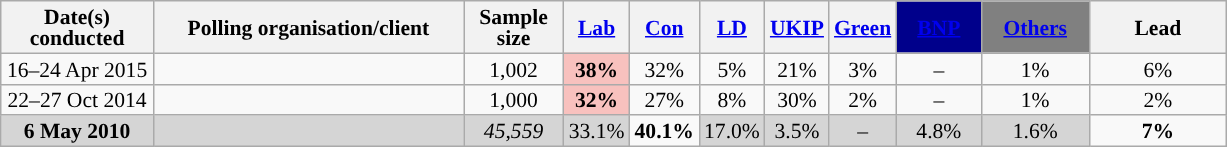<table class="wikitable sortable" style="text-align:center;font-size:90%;line-height:14px">
<tr>
<th ! style="width:95px;">Date(s)<br>conducted</th>
<th style="width:200px;">Polling organisation/client</th>
<th class="unsortable" style="width:60px;">Sample size</th>
<th class="unsortable" style="background:"><a href='#'><span>Lab</span></a></th>
<th class="unsortable" style="background:"><a href='#'><span>Con</span></a></th>
<th class="unsortable" style="background:"><a href='#'><span>LD</span></a></th>
<th class="unsortable" style="background:"><a href='#'><span>UKIP</span></a></th>
<th class="unsortable" style="background:"><a href='#'><span>Green</span></a></th>
<th class="unsortable" style="background:#00008B; text-color:white; width:50px;"><a href='#'><span>BNP</span></a></th>
<th class="unsortable" style="background:gray; width:65px;"><a href='#'><span>Others</span></a></th>
<th class="unsortable" style="width:85px;">Lead</th>
</tr>
<tr>
<td>16–24 Apr 2015</td>
<td></td>
<td>1,002</td>
<td style="background:#F8C1BE"><strong>38%</strong></td>
<td>32%</td>
<td>5%</td>
<td>21%</td>
<td>3%</td>
<td>–</td>
<td>1%</td>
<td style="background:">6%</td>
</tr>
<tr>
<td>22–27 Oct 2014</td>
<td></td>
<td>1,000</td>
<td style="background:#F8C1BE"><strong>32%</strong></td>
<td>27%</td>
<td>8%</td>
<td>30%</td>
<td>2%</td>
<td>–</td>
<td>1%</td>
<td style="background:">2%</td>
</tr>
<tr>
<td style="background:#D5D5D5"><strong>6 May 2010</strong></td>
<td style="background:#D5D5D5"></td>
<td style="background:#D5D5D5"><em>45,559</em></td>
<td style="background:#D5D5D5">33.1%</td>
<td style="background:"><strong>40.1%</strong></td>
<td style="background:#D5D5D5">17.0%</td>
<td style="background:#D5D5D5">3.5%</td>
<td style="background:#D5D5D5">–</td>
<td style="background:#D5D5D5">4.8%</td>
<td style="background:#D5D5D5">1.6%</td>
<td style="background:"><strong>7% </strong></td>
</tr>
</table>
